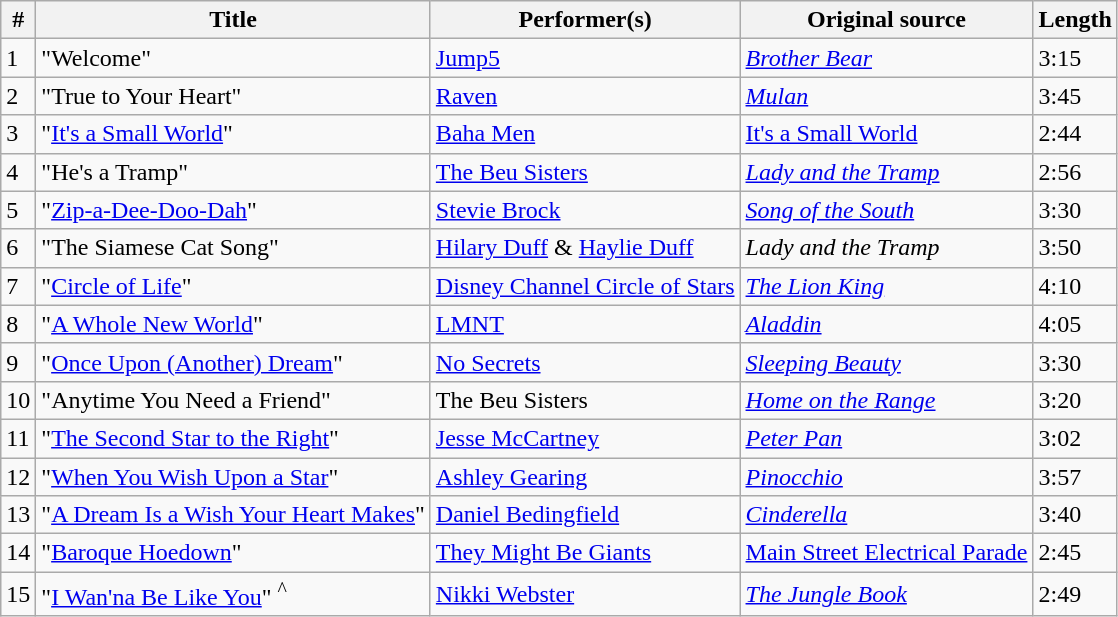<table class="wikitable" style="font-size: 100%">
<tr>
<th>#</th>
<th>Title</th>
<th>Performer(s)</th>
<th>Original source</th>
<th>Length</th>
</tr>
<tr>
<td>1</td>
<td>"Welcome"</td>
<td><a href='#'>Jump5</a></td>
<td><em><a href='#'>Brother Bear</a></em></td>
<td>3:15</td>
</tr>
<tr>
<td>2</td>
<td>"True to Your Heart"</td>
<td><a href='#'>Raven</a></td>
<td><em><a href='#'>Mulan</a></em></td>
<td>3:45</td>
</tr>
<tr>
<td>3</td>
<td>"<a href='#'>It's a Small World</a>"</td>
<td><a href='#'>Baha Men</a></td>
<td><a href='#'>It's a Small World</a></td>
<td>2:44</td>
</tr>
<tr>
<td>4</td>
<td>"He's a Tramp"</td>
<td><a href='#'>The Beu Sisters</a></td>
<td><em><a href='#'>Lady and the Tramp</a></em></td>
<td>2:56</td>
</tr>
<tr>
<td>5</td>
<td>"<a href='#'>Zip-a-Dee-Doo-Dah</a>"</td>
<td><a href='#'>Stevie Brock</a></td>
<td><em><a href='#'>Song of the South</a></em></td>
<td>3:30</td>
</tr>
<tr>
<td>6</td>
<td>"The Siamese Cat Song"</td>
<td><a href='#'>Hilary Duff</a> & <a href='#'>Haylie Duff</a></td>
<td><em>Lady and the Tramp</em></td>
<td>3:50</td>
</tr>
<tr>
<td>7</td>
<td>"<a href='#'>Circle of Life</a>"</td>
<td><a href='#'>Disney Channel Circle of Stars</a></td>
<td><em><a href='#'>The Lion King</a></em></td>
<td>4:10</td>
</tr>
<tr>
<td>8</td>
<td>"<a href='#'>A Whole New World</a>"</td>
<td><a href='#'>LMNT</a></td>
<td><em><a href='#'>Aladdin</a></em></td>
<td>4:05</td>
</tr>
<tr>
<td>9</td>
<td>"<a href='#'>Once Upon (Another) Dream</a>"</td>
<td><a href='#'>No Secrets</a></td>
<td><em><a href='#'>Sleeping Beauty</a></em></td>
<td>3:30</td>
</tr>
<tr>
<td>10</td>
<td>"Anytime You Need a Friend"</td>
<td>The Beu Sisters</td>
<td><em><a href='#'>Home on the Range</a></em></td>
<td>3:20</td>
</tr>
<tr>
<td>11</td>
<td>"<a href='#'>The Second Star to the Right</a>"</td>
<td><a href='#'>Jesse McCartney</a></td>
<td><em><a href='#'>Peter Pan</a></em></td>
<td>3:02</td>
</tr>
<tr>
<td>12</td>
<td>"<a href='#'>When You Wish Upon a Star</a>"</td>
<td><a href='#'>Ashley Gearing</a></td>
<td><em><a href='#'>Pinocchio</a></em></td>
<td>3:57</td>
</tr>
<tr>
<td>13</td>
<td>"<a href='#'>A Dream Is a Wish Your Heart Makes</a>"</td>
<td><a href='#'>Daniel Bedingfield</a></td>
<td><em><a href='#'>Cinderella</a></em></td>
<td>3:40</td>
</tr>
<tr>
<td>14</td>
<td>"<a href='#'>Baroque Hoedown</a>"</td>
<td><a href='#'>They Might Be Giants</a></td>
<td><a href='#'>Main Street Electrical Parade</a></td>
<td>2:45</td>
</tr>
<tr>
<td>15</td>
<td>"<a href='#'>I Wan'na Be Like You</a>" <sup>^</sup></td>
<td><a href='#'>Nikki Webster</a></td>
<td><em><a href='#'>The Jungle Book</a></em></td>
<td>2:49</td>
</tr>
</table>
